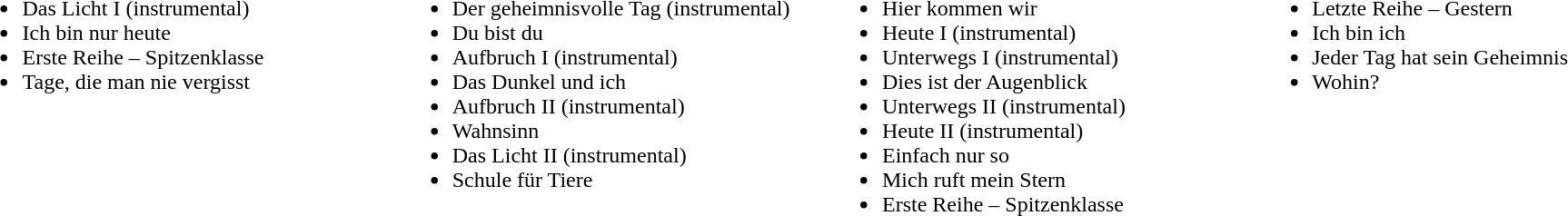<table width=100%>
<tr valign=top>
<td width=25%><br><ul><li>Das Licht I (instrumental)</li><li>Ich bin nur heute</li><li>Erste Reihe – Spitzenklasse</li><li>Tage, die man nie vergisst</li></ul></td>
<td width=25%><br><ul><li>Der geheimnisvolle Tag (instrumental)</li><li>Du bist du</li><li>Aufbruch I (instrumental)</li><li>Das Dunkel und ich</li><li>Aufbruch II (instrumental)</li><li>Wahnsinn</li><li>Das Licht II (instrumental)</li><li>Schule für Tiere</li></ul></td>
<td width=25%><br><ul><li>Hier kommen wir</li><li>Heute I (instrumental)</li><li>Unterwegs I (instrumental)</li><li>Dies ist der Augenblick</li><li>Unterwegs II (instrumental)</li><li>Heute II (instrumental)</li><li>Einfach nur so</li><li>Mich ruft mein Stern</li><li>Erste Reihe – Spitzenklasse</li></ul></td>
<td width=25%><br><ul><li>Letzte Reihe – Gestern</li><li>Ich bin ich</li><li>Jeder Tag hat sein Geheimnis</li><li>Wohin?</li></ul></td>
</tr>
</table>
